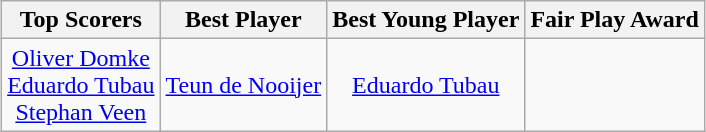<table class=wikitable style="margin:auto; text-align:center">
<tr>
<th>Top Scorers</th>
<th>Best Player</th>
<th>Best Young Player</th>
<th>Fair Play Award</th>
</tr>
<tr>
<td> <a href='#'>Oliver Domke</a><br> <a href='#'>Eduardo Tubau</a><br> <a href='#'>Stephan Veen</a></td>
<td> <a href='#'>Teun de Nooijer</a></td>
<td> <a href='#'>Eduardo Tubau</a></td>
<td></td>
</tr>
</table>
